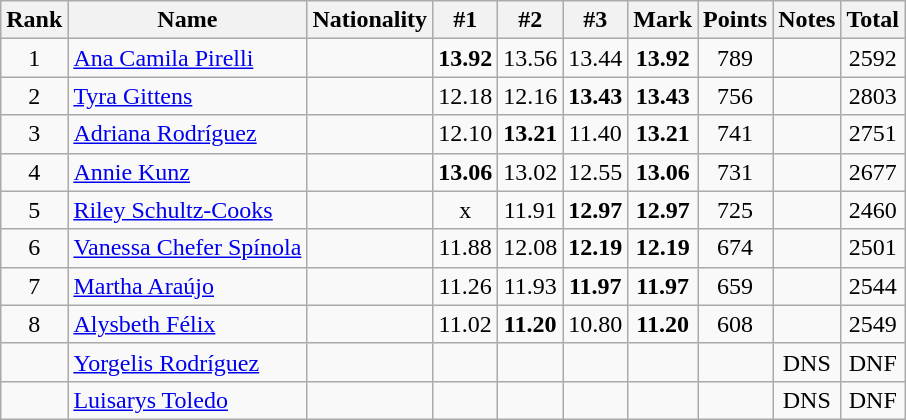<table class="wikitable sortable" style="text-align:center">
<tr>
<th>Rank</th>
<th>Name</th>
<th>Nationality</th>
<th>#1</th>
<th>#2</th>
<th>#3</th>
<th>Mark</th>
<th>Points</th>
<th>Notes</th>
<th>Total</th>
</tr>
<tr>
<td>1</td>
<td align=left><a href='#'>Ana Camila Pirelli</a></td>
<td align=left></td>
<td><strong>13.92</strong></td>
<td>13.56</td>
<td>13.44</td>
<td><strong>13.92</strong></td>
<td>789</td>
<td><strong></strong></td>
<td>2592</td>
</tr>
<tr>
<td>2</td>
<td align=left><a href='#'>Tyra Gittens</a></td>
<td align=left></td>
<td>12.18</td>
<td>12.16</td>
<td><strong>13.43</strong></td>
<td><strong>13.43</strong></td>
<td>756</td>
<td></td>
<td>2803</td>
</tr>
<tr>
<td>3</td>
<td align=left><a href='#'>Adriana Rodríguez</a></td>
<td align=left></td>
<td>12.10</td>
<td><strong>13.21</strong></td>
<td>11.40</td>
<td><strong>13.21</strong></td>
<td>741</td>
<td><strong></strong></td>
<td>2751</td>
</tr>
<tr>
<td>4</td>
<td align=left><a href='#'>Annie Kunz</a></td>
<td align=left></td>
<td><strong>13.06</strong></td>
<td>13.02</td>
<td>12.55</td>
<td><strong>13.06</strong></td>
<td>731</td>
<td></td>
<td>2677</td>
</tr>
<tr>
<td>5</td>
<td align=left><a href='#'>Riley Schultz-Cooks</a></td>
<td align=left></td>
<td>x</td>
<td>11.91</td>
<td><strong>12.97</strong></td>
<td><strong>12.97</strong></td>
<td>725</td>
<td></td>
<td>2460</td>
</tr>
<tr>
<td>6</td>
<td align=left><a href='#'>Vanessa Chefer Spínola</a></td>
<td align=left></td>
<td>11.88</td>
<td>12.08</td>
<td><strong>12.19</strong></td>
<td><strong>12.19</strong></td>
<td>674</td>
<td></td>
<td>2501</td>
</tr>
<tr>
<td>7</td>
<td align=left><a href='#'>Martha Araújo</a></td>
<td align=left></td>
<td>11.26</td>
<td>11.93</td>
<td><strong>11.97</strong></td>
<td><strong>11.97</strong></td>
<td>659</td>
<td><strong></strong></td>
<td>2544</td>
</tr>
<tr>
<td>8</td>
<td align=left><a href='#'>Alysbeth Félix</a></td>
<td align=left></td>
<td>11.02</td>
<td><strong>11.20</strong></td>
<td>10.80</td>
<td><strong>11.20</strong></td>
<td>608</td>
<td><strong></strong></td>
<td>2549</td>
</tr>
<tr>
<td></td>
<td align=left><a href='#'>Yorgelis Rodríguez</a></td>
<td align=left></td>
<td></td>
<td></td>
<td></td>
<td></td>
<td></td>
<td>DNS</td>
<td>DNF</td>
</tr>
<tr>
<td></td>
<td align=left><a href='#'>Luisarys Toledo</a></td>
<td align=left></td>
<td></td>
<td></td>
<td></td>
<td></td>
<td></td>
<td>DNS</td>
<td>DNF</td>
</tr>
</table>
